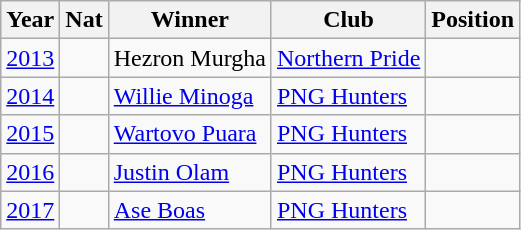<table class="wikitable">
<tr>
<th>Year</th>
<th>Nat</th>
<th>Winner</th>
<th>Club</th>
<th>Position</th>
</tr>
<tr>
<td><a href='#'>2013</a></td>
<td></td>
<td>Hezron Murgha</td>
<td> <a href='#'>Northern Pride</a></td>
<td></td>
</tr>
<tr>
<td><a href='#'>2014</a></td>
<td></td>
<td><a href='#'>Willie Minoga</a></td>
<td> <a href='#'>PNG Hunters</a></td>
<td></td>
</tr>
<tr>
<td><a href='#'>2015</a></td>
<td></td>
<td><a href='#'>Wartovo Puara</a></td>
<td> <a href='#'>PNG Hunters</a></td>
<td></td>
</tr>
<tr>
<td><a href='#'>2016</a></td>
<td></td>
<td><a href='#'>Justin Olam</a></td>
<td> <a href='#'>PNG Hunters</a></td>
<td></td>
</tr>
<tr>
<td><a href='#'>2017</a></td>
<td></td>
<td><a href='#'>Ase Boas</a></td>
<td> <a href='#'>PNG Hunters</a></td>
<td></td>
</tr>
</table>
